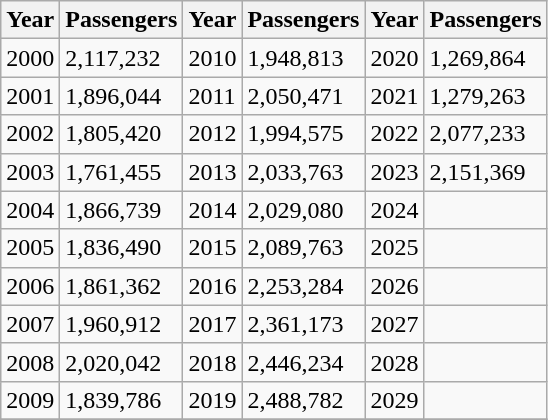<table class="wikitable">
<tr>
<th>Year</th>
<th>Passengers</th>
<th>Year</th>
<th>Passengers</th>
<th>Year</th>
<th>Passengers</th>
</tr>
<tr>
<td>2000</td>
<td>2,117,232</td>
<td>2010</td>
<td>1,948,813</td>
<td>2020</td>
<td>1,269,864</td>
</tr>
<tr>
<td>2001</td>
<td>1,896,044</td>
<td>2011</td>
<td>2,050,471</td>
<td>2021</td>
<td>1,279,263</td>
</tr>
<tr>
<td>2002</td>
<td>1,805,420</td>
<td>2012</td>
<td>1,994,575</td>
<td>2022</td>
<td>2,077,233</td>
</tr>
<tr>
<td>2003</td>
<td>1,761,455</td>
<td>2013</td>
<td>2,033,763</td>
<td>2023</td>
<td>2,151,369</td>
</tr>
<tr>
<td>2004</td>
<td>1,866,739</td>
<td>2014</td>
<td>2,029,080</td>
<td>2024</td>
<td></td>
</tr>
<tr>
<td>2005</td>
<td>1,836,490</td>
<td>2015</td>
<td>2,089,763</td>
<td>2025</td>
<td></td>
</tr>
<tr>
<td>2006</td>
<td>1,861,362</td>
<td>2016</td>
<td>2,253,284</td>
<td>2026</td>
<td></td>
</tr>
<tr>
<td>2007</td>
<td>1,960,912</td>
<td>2017</td>
<td>2,361,173</td>
<td>2027</td>
<td></td>
</tr>
<tr>
<td>2008</td>
<td>2,020,042</td>
<td>2018</td>
<td>2,446,234</td>
<td>2028</td>
<td></td>
</tr>
<tr>
<td>2009</td>
<td>1,839,786</td>
<td>2019</td>
<td>2,488,782</td>
<td>2029</td>
<td></td>
</tr>
<tr>
</tr>
</table>
